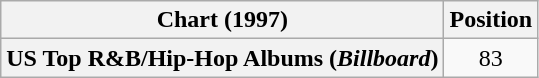<table class="wikitable plainrowheaders" style="text-align:center">
<tr>
<th scope="col">Chart (1997)</th>
<th scope="col">Position</th>
</tr>
<tr>
<th scope="row">US Top R&B/Hip-Hop Albums (<em>Billboard</em>)</th>
<td>83</td>
</tr>
</table>
